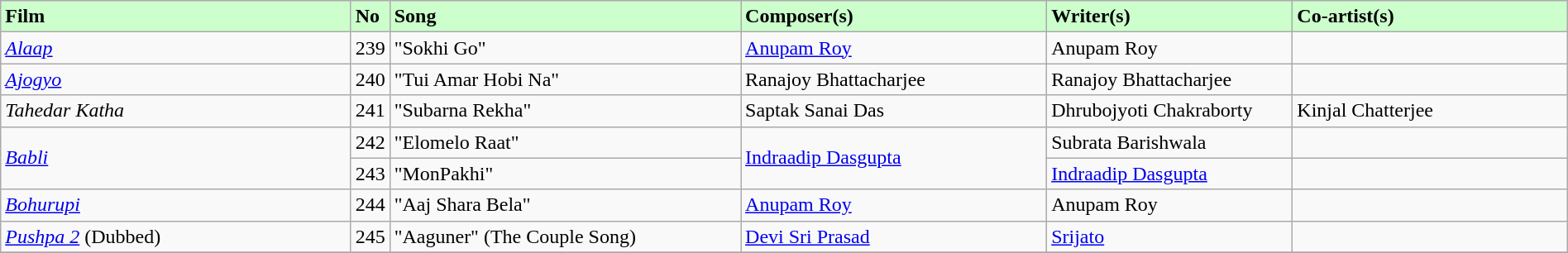<table class="wikitable plainrowheaders" style="width:100%; textcolor:#000">
<tr style="background:#cfc; text-align:"center;">
<td scope="col" style="width:23%;"><strong>Film</strong></td>
<td><strong>No</strong></td>
<td scope="col" style="width:23%;"><strong>Song</strong></td>
<td scope="col" style="width:20%;"><strong>Composer(s)</strong></td>
<td scope="col" style="width:16%;"><strong>Writer(s)</strong></td>
<td scope="col" style="width:18%;"><strong>Co-artist(s)</strong></td>
</tr>
<tr>
<td><em><a href='#'>Alaap</a></em></td>
<td>239</td>
<td>"Sokhi Go"</td>
<td><a href='#'>Anupam Roy</a></td>
<td>Anupam Roy</td>
<td></td>
</tr>
<tr>
<td><em><a href='#'>Ajogyo</a></em></td>
<td>240</td>
<td>"Tui Amar Hobi Na"</td>
<td>Ranajoy Bhattacharjee</td>
<td>Ranajoy Bhattacharjee</td>
<td></td>
</tr>
<tr>
<td><em>Tahedar Katha</em></td>
<td>241</td>
<td>"Subarna Rekha"</td>
<td>Saptak Sanai Das</td>
<td>Dhrubojyoti Chakraborty</td>
<td>Kinjal Chatterjee</td>
</tr>
<tr>
<td rowspan="2"><em><a href='#'>Babli</a></em></td>
<td>242</td>
<td>"Elomelo Raat"</td>
<td rowspan="2"><a href='#'>Indraadip Dasgupta</a></td>
<td>Subrata Barishwala</td>
<td></td>
</tr>
<tr>
<td>243</td>
<td>"MonPakhi"</td>
<td><a href='#'>Indraadip Dasgupta</a></td>
<td></td>
</tr>
<tr>
<td><em><a href='#'>Bohurupi</a></em></td>
<td>244</td>
<td>"Aaj Shara Bela"</td>
<td><a href='#'>Anupam Roy</a></td>
<td>Anupam Roy</td>
<td></td>
</tr>
<tr>
<td><em><a href='#'>Pushpa 2</a></em> (Dubbed)</td>
<td>245</td>
<td>"Aaguner" (The Couple Song)</td>
<td><a href='#'>Devi Sri Prasad</a></td>
<td><a href='#'>Srijato</a></td>
<td></td>
</tr>
<tr>
</tr>
</table>
